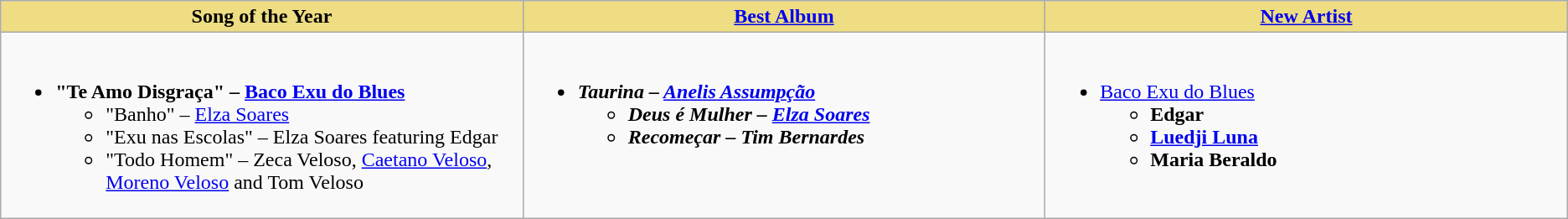<table class=wikitable>
<tr>
<th style="background:#EEDD82;width:20%">Song of the Year</th>
<th style="background:#EEDD82;width:20%"><a href='#'>Best Album</a></th>
<th style="background:#EEDD82;width:20%"><a href='#'>New Artist</a></th>
</tr>
<tr>
<td valign="top"><br><ul><li><strong>"Te Amo Disgraça" – <a href='#'>Baco Exu do Blues</a></strong><ul><li>"Banho" – <a href='#'>Elza Soares</a></li><li>"Exu nas Escolas" – Elza Soares featuring Edgar</li><li>"Todo Homem" – Zeca Veloso, <a href='#'>Caetano Veloso</a>, <a href='#'>Moreno Veloso</a> and Tom Veloso</li></ul></li></ul></td>
<td valign="top"><br><ul><li><strong><em>Taurina<em> – <a href='#'>Anelis Assumpção</a><strong><ul><li></em>Deus é Mulher<em> – <a href='#'>Elza Soares</a></li><li></em>Recomeçar<em> – Tim Bernardes</li></ul></li></ul></td>
<td valign="top"><br><ul><li></strong><a href='#'>Baco Exu do Blues</a><strong><ul><li>Edgar</li><li><a href='#'>Luedji Luna</a></li><li>Maria Beraldo</li></ul></li></ul></td>
</tr>
</table>
